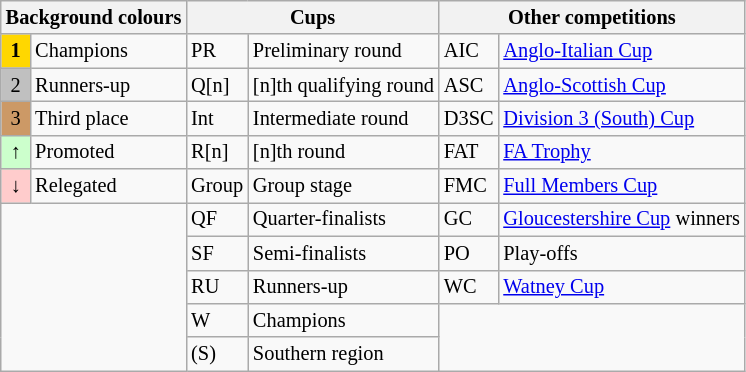<table class=wikitable style="font-size:85%;">
<tr>
<th colspan=2>Background colours</th>
<th colspan=2>Cups</th>
<th colspan=2>Other competitions</th>
</tr>
<tr>
<td style="background:gold; text-align:center;"><strong>1</strong></td>
<td>Champions</td>
<td>PR</td>
<td>Preliminary round</td>
<td>AIC</td>
<td><a href='#'>Anglo-Italian Cup</a></td>
</tr>
<tr>
<td style="background:silver; text-align:center;">2</td>
<td>Runners-up</td>
<td>Q[n]</td>
<td>[n]th qualifying round</td>
<td>ASC</td>
<td><a href='#'>Anglo-Scottish Cup</a></td>
</tr>
<tr>
<td style="background:#cc9966; text-align:center;">3</td>
<td>Third place</td>
<td>Int</td>
<td>Intermediate round</td>
<td>D3SC</td>
<td><a href='#'>Division 3 (South) Cup</a></td>
</tr>
<tr>
<td style="background:#ccffcc; text-align:center;">↑</td>
<td>Promoted</td>
<td>R[n]</td>
<td>[n]th round</td>
<td>FAT</td>
<td><a href='#'>FA Trophy</a></td>
</tr>
<tr>
<td style="background:#ffcccc; text-align:center;">↓</td>
<td>Relegated</td>
<td>Group</td>
<td>Group stage</td>
<td>FMC</td>
<td><a href='#'>Full Members Cup</a></td>
</tr>
<tr>
<td rowspan=5 colspan=2></td>
<td>QF</td>
<td>Quarter-finalists</td>
<td>GC</td>
<td><a href='#'>Gloucestershire Cup</a> winners</td>
</tr>
<tr>
<td>SF</td>
<td>Semi-finalists</td>
<td>PO</td>
<td>Play-offs</td>
</tr>
<tr>
<td>RU</td>
<td>Runners-up</td>
<td>WC</td>
<td><a href='#'>Watney Cup</a></td>
</tr>
<tr>
<td>W</td>
<td>Champions</td>
<td rowspan=2 colspan=2></td>
</tr>
<tr>
<td>(S)</td>
<td>Southern region</td>
</tr>
</table>
